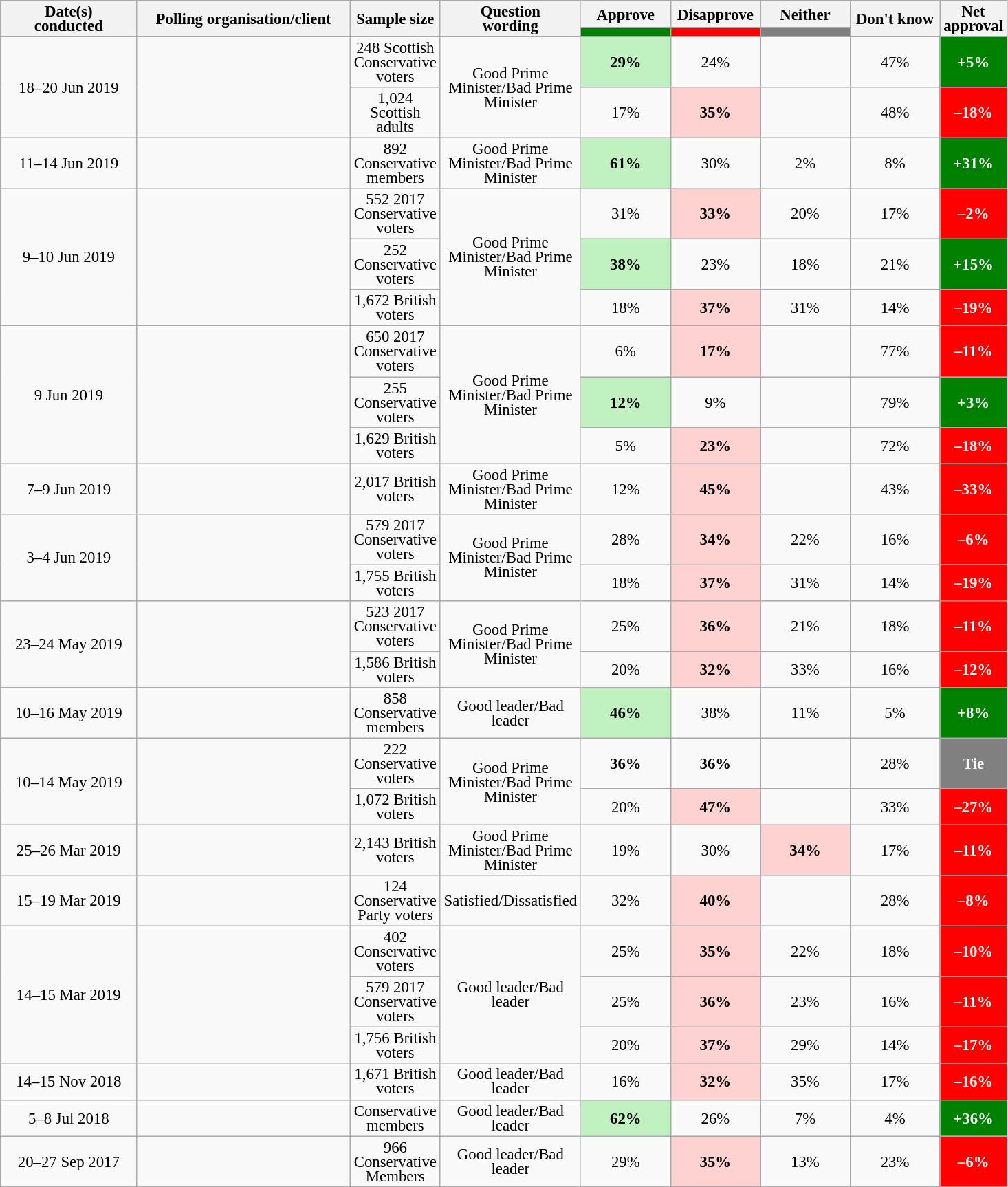<table class="wikitable collapsible sortable" style="text-align:center;font-size:95%;line-height:14px;">
<tr>
<th style="width:125px;" rowspan="2">Date(s)<br>conducted</th>
<th style="width:200px;" rowspan="2">Polling organisation/client</th>
<th style="width:60px;" rowspan="2">Sample size</th>
<th style="width:120px;" rowspan="2">Question<br>wording</th>
<th class="unsortable" style="width:80px;">Approve</th>
<th class="unsortable" style="width: 80px;">Disapprove</th>
<th class="unsortable" style="width:80px;">Neither</th>
<th class="unsortable" style="width:80px;" rowspan="2">Don't know</th>
<th class="unsortable" style="width:20px;" rowspan="2">Net approval</th>
</tr>
<tr>
<th class="unsortable" style="background:green;width:60px;"></th>
<th class="unsortable" style="background:red;width:60px;"></th>
<th class="unsortable" style="background:grey;width:60px;"></th>
</tr>
<tr>
<td rowspan="2">18–20 Jun 2019</td>
<td rowspan="2"></td>
<td>248 Scottish Conservative voters</td>
<td rowspan="2">Good Prime Minister/Bad Prime Minister</td>
<td style="background:#C1F0C1"><strong>29%</strong></td>
<td>24%</td>
<td></td>
<td>47%</td>
<td style="background:green;color:white;"><strong>+5%</strong></td>
</tr>
<tr>
<td>1,024 Scottish adults</td>
<td>17%</td>
<td style="background:#FFD2D2"><strong>35%</strong></td>
<td></td>
<td>48%</td>
<td style="background:red;color:white;"><strong>–18%</strong></td>
</tr>
<tr>
<td>11–14 Jun 2019</td>
<td></td>
<td>892 Conservative members</td>
<td>Good Prime Minister/Bad Prime Minister</td>
<td style="background:#C1F0C1"><strong>61%</strong></td>
<td>30%</td>
<td>2%</td>
<td>8%</td>
<td style="background:green;color:white;"><strong>+31%</strong></td>
</tr>
<tr>
<td rowspan="3">9–10 Jun 2019</td>
<td rowspan="3"></td>
<td>552 2017 Conservative voters</td>
<td rowspan="3">Good Prime Minister/Bad Prime Minister</td>
<td>31%</td>
<td style="background:#FFD2D2"><strong>33%</strong></td>
<td>20%</td>
<td>17%</td>
<td style="background:red;color:white;"><strong>–2%</strong></td>
</tr>
<tr>
<td>252 Conservative voters</td>
<td style="background:#C1F0C1"><strong>38%</strong></td>
<td>23%</td>
<td>18%</td>
<td>21%</td>
<td style="background:green;color:white;"><strong>+15%</strong></td>
</tr>
<tr>
<td>1,672 British voters</td>
<td>18%</td>
<td style="background:#FFD2D2"><strong>37%</strong></td>
<td>31%</td>
<td>14%</td>
<td style="background:red;color:white;"><strong>–19%</strong></td>
</tr>
<tr>
<td rowspan="3">9 Jun 2019</td>
<td rowspan="3"></td>
<td>650 2017 Conservative voters</td>
<td rowspan="3">Good Prime Minister/Bad Prime Minister</td>
<td>6%</td>
<td style="background:#FFD2D2"><strong>17%</strong></td>
<td></td>
<td>77%</td>
<td style="background:red;color:white;"><strong>–11%</strong></td>
</tr>
<tr>
<td>255 Conservative voters</td>
<td style="background:#C1F0C1"><strong>12%</strong></td>
<td>9%</td>
<td></td>
<td>79%</td>
<td style="background:green;color:white;"><strong>+3%</strong></td>
</tr>
<tr>
<td>1,629 British voters</td>
<td>5%</td>
<td style="background:#FFD2D2"><strong>23%</strong></td>
<td></td>
<td>72%</td>
<td style="background:red;color:white;"><strong>–18%</strong></td>
</tr>
<tr>
<td>7–9 Jun 2019</td>
<td></td>
<td>2,017 British voters</td>
<td>Good Prime Minister/Bad Prime Minister</td>
<td>12%</td>
<td style="background:#FFD2D2"><strong>45%</strong></td>
<td></td>
<td>43%</td>
<td style="background:red;color:white;"><strong>–33%</strong></td>
</tr>
<tr>
<td rowspan="2">3–4 Jun 2019</td>
<td rowspan="2"></td>
<td>579 2017 Conservative voters</td>
<td rowspan="2">Good Prime Minister/Bad Prime Minister</td>
<td>28%</td>
<td style="background:#FFD2D2"><strong>34%</strong></td>
<td>22%</td>
<td>16%</td>
<td style="background:red;color:white;"><strong>–6%</strong></td>
</tr>
<tr>
<td>1,755 British voters</td>
<td>18%</td>
<td style="background:#FFD2D2"><strong>37%</strong></td>
<td>31%</td>
<td>14%</td>
<td style="background:red;color:white;"><strong>–19%</strong></td>
</tr>
<tr>
<td rowspan="2">23–24 May 2019</td>
<td rowspan="2"></td>
<td>523 2017 Conservative voters</td>
<td rowspan="2">Good Prime Minister/Bad Prime Minister</td>
<td>25%</td>
<td style="background:#FFD2D2"><strong>36%</strong></td>
<td>21%</td>
<td>18%</td>
<td style="background:red;color:white;"><strong>–11%</strong></td>
</tr>
<tr>
<td>1,586 British voters</td>
<td>20%</td>
<td style="background:#FFD2D2"><strong>32%</strong></td>
<td>33%</td>
<td>16%</td>
<td style="background:red;color:white;"><strong>–12%</strong></td>
</tr>
<tr>
<td>10–16 May 2019</td>
<td></td>
<td>858 Conservative members</td>
<td>Good leader/Bad leader</td>
<td style="background:#C1F0C1"><strong>46%</strong></td>
<td>38%</td>
<td>11%</td>
<td>5%</td>
<td style="background:green;color:white;"><strong>+8%</strong></td>
</tr>
<tr>
<td rowspan="2">10–14 May 2019</td>
<td rowspan="2"></td>
<td>222 Conservative voters</td>
<td rowspan="2">Good Prime Minister/Bad Prime Minister</td>
<td><strong>36%</strong></td>
<td><strong>36%</strong></td>
<td></td>
<td>28%</td>
<td style="background:gray;color:white;"><strong>Tie</strong></td>
</tr>
<tr>
<td>1,072 British voters</td>
<td>20%</td>
<td style="background:#FFD2D2"><strong>47%</strong></td>
<td></td>
<td>33%</td>
<td style="background:red;color:white;"><strong>–27%</strong></td>
</tr>
<tr>
<td>25–26 Mar 2019</td>
<td></td>
<td>2,143 British voters</td>
<td>Good Prime Minister/Bad Prime Minister</td>
<td>19%</td>
<td>30%</td>
<td style="background:#FFD2D2"><strong>34%</strong></td>
<td>17%</td>
<td style="background:red;color:white;"><strong>–11%</strong></td>
</tr>
<tr>
<td>15–19 Mar 2019</td>
<td></td>
<td>124 Conservative Party voters</td>
<td>Satisfied/Dissatisfied</td>
<td>32%</td>
<td style="background:#FFD2D2"><strong>40%</strong></td>
<td></td>
<td>28%</td>
<td style="background:red;color:white;"><strong>–8%</strong></td>
</tr>
<tr>
<td rowspan="3">14–15 Mar 2019</td>
<td rowspan="3"></td>
<td>402 Conservative voters</td>
<td rowspan="3">Good leader/Bad leader</td>
<td>25%</td>
<td style="background:#FFD2D2"><strong>35%</strong></td>
<td>22%</td>
<td>18%</td>
<td style="background:red;color:white;"><strong>–10%</strong></td>
</tr>
<tr>
<td>579 2017 Conservative voters</td>
<td>25%</td>
<td style="background:#FFD2D2"><strong>36%</strong></td>
<td>23%</td>
<td>16%</td>
<td style="background:red;color:white;"><strong>–11%</strong></td>
</tr>
<tr>
<td>1,756 British voters</td>
<td>20%</td>
<td style="background:#FFD2D2"><strong>37%</strong></td>
<td>29%</td>
<td>14%</td>
<td style="background:red;color:white;"><strong>–17%</strong></td>
</tr>
<tr>
<td>14–15 Nov 2018</td>
<td></td>
<td>1,671 British voters</td>
<td>Good leader/Bad leader</td>
<td>16%</td>
<td style="background:#FFD2D2"><strong>32%</strong></td>
<td>35%</td>
<td>17%</td>
<td style="background:red;color:white;"><strong>–16%</strong></td>
</tr>
<tr>
<td>5–8 Jul 2018</td>
<td></td>
<td>Conservative members</td>
<td>Good leader/Bad leader</td>
<td style="background:#C1F0C1"><strong>62%</strong></td>
<td>26%</td>
<td>7%</td>
<td>4%</td>
<td style="background:green;color:white;"><strong>+36%</strong></td>
</tr>
<tr>
<td>20–27 Sep 2017</td>
<td></td>
<td>966 Conservative Members</td>
<td>Good leader/Bad leader</td>
<td>29%</td>
<td style="background:#FFD2D2"><strong>35%</strong></td>
<td>13%</td>
<td>23%</td>
<td style="background:red;color:white;"><strong>–6%</strong></td>
</tr>
</table>
